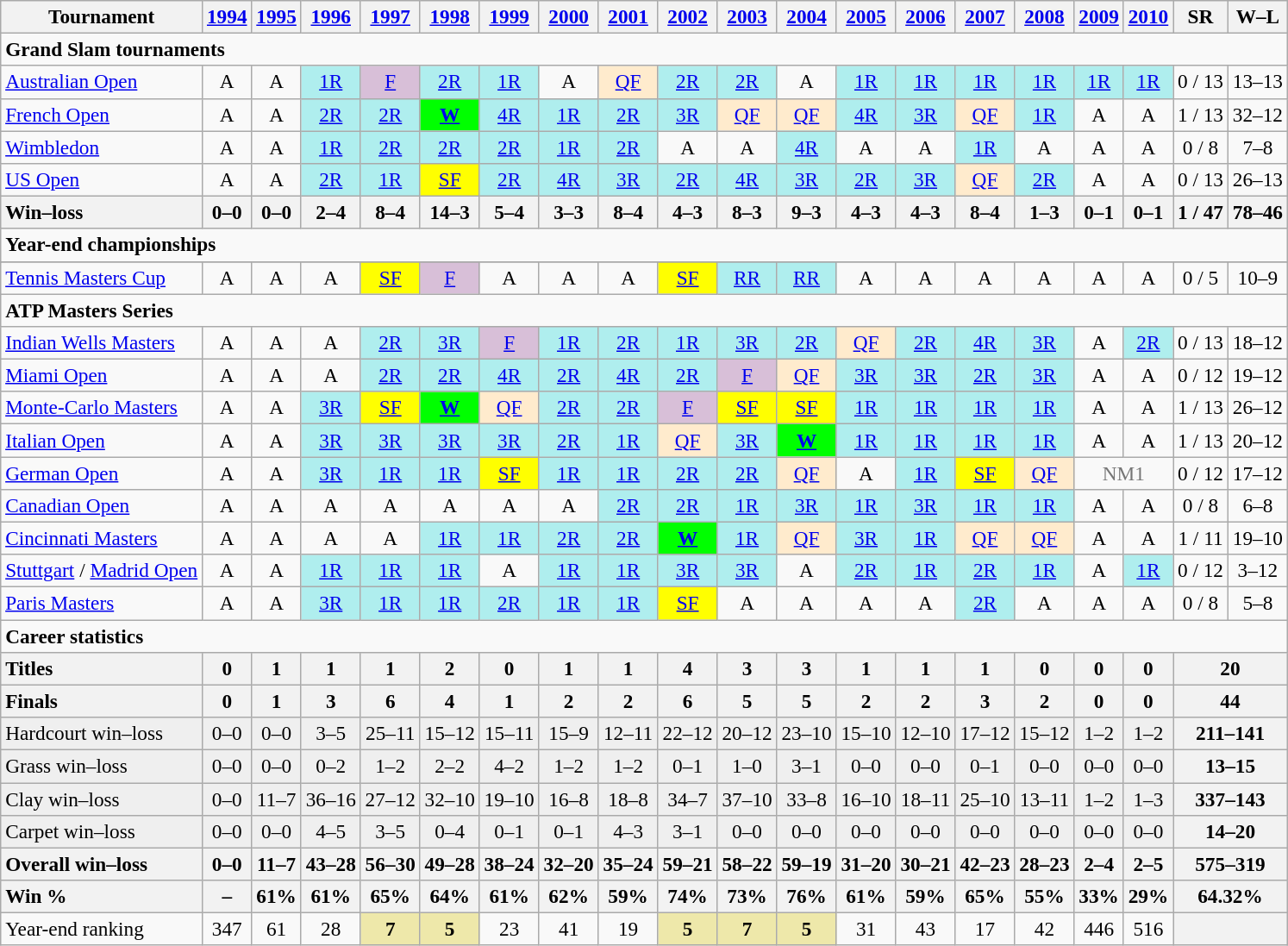<table class=wikitable style=text-align:center;font-size:97%>
<tr>
<th>Tournament</th>
<th><a href='#'>1994</a></th>
<th><a href='#'>1995</a></th>
<th><a href='#'>1996</a></th>
<th><a href='#'>1997</a></th>
<th><a href='#'>1998</a></th>
<th><a href='#'>1999</a></th>
<th><a href='#'>2000</a></th>
<th><a href='#'>2001</a></th>
<th><a href='#'>2002</a></th>
<th><a href='#'>2003</a></th>
<th><a href='#'>2004</a></th>
<th><a href='#'>2005</a></th>
<th><a href='#'>2006</a></th>
<th><a href='#'>2007</a></th>
<th><a href='#'>2008</a></th>
<th><a href='#'>2009</a></th>
<th><a href='#'>2010</a></th>
<th>SR</th>
<th>W–L</th>
</tr>
<tr>
<td colspan=20 align=left><strong>Grand Slam tournaments</strong></td>
</tr>
<tr>
<td align=left><a href='#'>Australian Open</a></td>
<td>A</td>
<td>A</td>
<td bgcolor=afeeee><a href='#'>1R</a></td>
<td bgcolor=D8BFD8><a href='#'>F</a></td>
<td bgcolor=afeeee><a href='#'>2R</a></td>
<td bgcolor=afeeee><a href='#'>1R</a></td>
<td>A</td>
<td bgcolor=ffebcd><a href='#'>QF</a></td>
<td bgcolor=afeeee><a href='#'>2R</a></td>
<td bgcolor=afeeee><a href='#'>2R</a></td>
<td>A</td>
<td bgcolor=afeeee><a href='#'>1R</a></td>
<td bgcolor=afeeee><a href='#'>1R</a></td>
<td bgcolor=afeeee><a href='#'>1R</a></td>
<td bgcolor=afeeee><a href='#'>1R</a></td>
<td bgcolor=afeeee><a href='#'>1R</a></td>
<td bgcolor=afeeee><a href='#'>1R</a></td>
<td>0 / 13</td>
<td>13–13</td>
</tr>
<tr>
<td align=left><a href='#'>French Open</a></td>
<td>A</td>
<td>A</td>
<td bgcolor=afeeee><a href='#'>2R</a></td>
<td bgcolor=afeeee><a href='#'>2R</a></td>
<td bgcolor=lime><strong><a href='#'>W</a></strong></td>
<td bgcolor=afeeee><a href='#'>4R</a></td>
<td bgcolor=afeeee><a href='#'>1R</a></td>
<td bgcolor=afeeee><a href='#'>2R</a></td>
<td bgcolor=afeeee><a href='#'>3R</a></td>
<td bgcolor=ffebcd><a href='#'>QF</a></td>
<td bgcolor=ffebcd><a href='#'>QF</a></td>
<td bgcolor=afeeee><a href='#'>4R</a></td>
<td bgcolor=afeeee><a href='#'>3R</a></td>
<td bgcolor=ffebcd><a href='#'>QF</a></td>
<td bgcolor=afeeee><a href='#'>1R</a></td>
<td>A</td>
<td>A</td>
<td>1 / 13</td>
<td>32–12</td>
</tr>
<tr>
<td align=left><a href='#'>Wimbledon</a></td>
<td>A</td>
<td>A</td>
<td bgcolor=afeeee><a href='#'>1R</a></td>
<td bgcolor=afeeee><a href='#'>2R</a></td>
<td bgcolor=afeeee><a href='#'>2R</a></td>
<td bgcolor=afeeee><a href='#'>2R</a></td>
<td bgcolor=afeeee><a href='#'>1R</a></td>
<td bgcolor=afeeee><a href='#'>2R</a></td>
<td>A</td>
<td>A</td>
<td bgcolor=afeeee><a href='#'>4R</a></td>
<td>A</td>
<td>A</td>
<td bgcolor=afeeee><a href='#'>1R</a></td>
<td>A</td>
<td>A</td>
<td>A</td>
<td>0 / 8</td>
<td>7–8</td>
</tr>
<tr>
<td align=left><a href='#'>US Open</a></td>
<td>A</td>
<td>A</td>
<td bgcolor=afeeee><a href='#'>2R</a></td>
<td bgcolor=afeeee><a href='#'>1R</a></td>
<td bgcolor=yellow><a href='#'>SF</a></td>
<td bgcolor=afeeee><a href='#'>2R</a></td>
<td bgcolor=afeeee><a href='#'>4R</a></td>
<td bgcolor=afeeee><a href='#'>3R</a></td>
<td bgcolor=afeeee><a href='#'>2R</a></td>
<td bgcolor=afeeee><a href='#'>4R</a></td>
<td bgcolor=afeeee><a href='#'>3R</a></td>
<td bgcolor=afeeee><a href='#'>2R</a></td>
<td bgcolor=afeeee><a href='#'>3R</a></td>
<td bgcolor=ffebcd><a href='#'>QF</a></td>
<td bgcolor=afeeee><a href='#'>2R</a></td>
<td>A</td>
<td>A</td>
<td>0 / 13</td>
<td>26–13</td>
</tr>
<tr>
<th style=text-align:left>Win–loss</th>
<th>0–0</th>
<th>0–0</th>
<th>2–4</th>
<th>8–4</th>
<th>14–3</th>
<th>5–4</th>
<th>3–3</th>
<th>8–4</th>
<th>4–3</th>
<th>8–3</th>
<th>9–3</th>
<th>4–3</th>
<th>4–3</th>
<th>8–4</th>
<th>1–3</th>
<th>0–1</th>
<th>0–1</th>
<th>1 / 47</th>
<th>78–46</th>
</tr>
<tr>
<td colspan=20 align=left><strong>Year-end championships</strong></td>
</tr>
<tr>
</tr>
<tr>
<td align=left><a href='#'>Tennis Masters Cup</a></td>
<td>A</td>
<td>A</td>
<td>A</td>
<td bgcolor=yellow><a href='#'>SF</a></td>
<td bgcolor=D8BFD8><a href='#'>F</a></td>
<td>A</td>
<td>A</td>
<td>A</td>
<td bgcolor=yellow><a href='#'>SF</a></td>
<td bgcolor=afeeee><a href='#'>RR</a></td>
<td bgcolor=afeeee><a href='#'>RR</a></td>
<td>A</td>
<td>A</td>
<td>A</td>
<td>A</td>
<td>A</td>
<td>A</td>
<td>0 / 5</td>
<td>10–9</td>
</tr>
<tr>
<td colspan=20 align=left><strong>ATP Masters Series</strong></td>
</tr>
<tr>
<td align=left><a href='#'>Indian Wells Masters</a></td>
<td>A</td>
<td>A</td>
<td>A</td>
<td bgcolor=afeeee><a href='#'>2R</a></td>
<td bgcolor=afeeee><a href='#'>3R</a></td>
<td bgcolor=D8BFD8><a href='#'>F</a></td>
<td bgcolor=afeeee><a href='#'>1R</a></td>
<td bgcolor=afeeee><a href='#'>2R</a></td>
<td bgcolor=afeeee><a href='#'>1R</a></td>
<td bgcolor=afeeee><a href='#'>3R</a></td>
<td bgcolor=afeeee><a href='#'>2R</a></td>
<td bgcolor=ffebcd><a href='#'>QF</a></td>
<td bgcolor=afeeee><a href='#'>2R</a></td>
<td bgcolor=afeeee><a href='#'>4R</a></td>
<td bgcolor=afeeee><a href='#'>3R</a></td>
<td>A</td>
<td bgcolor=afeeee><a href='#'>2R</a></td>
<td>0 / 13</td>
<td>18–12</td>
</tr>
<tr>
<td align=left><a href='#'>Miami Open</a></td>
<td>A</td>
<td>A</td>
<td>A</td>
<td bgcolor=afeeee><a href='#'>2R</a></td>
<td bgcolor=afeeee><a href='#'>2R</a></td>
<td bgcolor=afeeee><a href='#'>4R</a></td>
<td bgcolor=afeeee><a href='#'>2R</a></td>
<td bgcolor=afeeee><a href='#'>4R</a></td>
<td bgcolor=afeeee><a href='#'>2R</a></td>
<td bgcolor=D8BFD8><a href='#'>F</a></td>
<td bgcolor=ffebcd><a href='#'>QF</a></td>
<td bgcolor=afeeee><a href='#'>3R</a></td>
<td bgcolor=afeeee><a href='#'>3R</a></td>
<td bgcolor=afeeee><a href='#'>2R</a></td>
<td bgcolor=afeeee><a href='#'>3R</a></td>
<td>A</td>
<td>A</td>
<td>0 / 12</td>
<td>19–12</td>
</tr>
<tr>
<td align=left><a href='#'>Monte-Carlo Masters</a></td>
<td>A</td>
<td>A</td>
<td bgcolor=afeeee><a href='#'>3R</a></td>
<td bgcolor=yellow><a href='#'>SF</a></td>
<td bgcolor=lime><strong><a href='#'>W</a></strong></td>
<td bgcolor=ffebcd><a href='#'>QF</a></td>
<td bgcolor=afeeee><a href='#'>2R</a></td>
<td bgcolor=afeeee><a href='#'>2R</a></td>
<td bgcolor=D8BFD8><a href='#'>F</a></td>
<td bgcolor=yellow><a href='#'>SF</a></td>
<td bgcolor=yellow><a href='#'>SF</a></td>
<td bgcolor=afeeee><a href='#'>1R</a></td>
<td bgcolor=afeeee><a href='#'>1R</a></td>
<td bgcolor=afeeee><a href='#'>1R</a></td>
<td bgcolor=afeeee><a href='#'>1R</a></td>
<td>A</td>
<td>A</td>
<td>1 / 13</td>
<td>26–12</td>
</tr>
<tr>
<td align=left><a href='#'>Italian Open</a></td>
<td>A</td>
<td>A</td>
<td bgcolor=afeeee><a href='#'>3R</a></td>
<td bgcolor=afeeee><a href='#'>3R</a></td>
<td bgcolor=afeeee><a href='#'>3R</a></td>
<td bgcolor=afeeee><a href='#'>3R</a></td>
<td bgcolor=afeeee><a href='#'>2R</a></td>
<td bgcolor=afeeee><a href='#'>1R</a></td>
<td bgcolor=ffebcd><a href='#'>QF</a></td>
<td bgcolor=afeeee><a href='#'>3R</a></td>
<td bgcolor=lime><strong><a href='#'>W</a></strong></td>
<td bgcolor=afeeee><a href='#'>1R</a></td>
<td bgcolor=afeeee><a href='#'>1R</a></td>
<td bgcolor=afeeee><a href='#'>1R</a></td>
<td bgcolor=afeeee><a href='#'>1R</a></td>
<td>A</td>
<td>A</td>
<td>1 / 13</td>
<td>20–12</td>
</tr>
<tr>
<td align=left><a href='#'>German Open</a></td>
<td>A</td>
<td>A</td>
<td bgcolor=afeeee><a href='#'>3R</a></td>
<td bgcolor=afeeee><a href='#'>1R</a></td>
<td bgcolor=afeeee><a href='#'>1R</a></td>
<td bgcolor=yellow><a href='#'>SF</a></td>
<td bgcolor=afeeee><a href='#'>1R</a></td>
<td bgcolor=afeeee><a href='#'>1R</a></td>
<td bgcolor=afeeee><a href='#'>2R</a></td>
<td bgcolor=afeeee><a href='#'>2R</a></td>
<td bgcolor=ffebcd><a href='#'>QF</a></td>
<td>A</td>
<td bgcolor=afeeee><a href='#'>1R</a></td>
<td bgcolor=yellow><a href='#'>SF</a></td>
<td bgcolor=ffebcd><a href='#'>QF</a></td>
<td colspan=2 style=color:#767676>NM1</td>
<td>0 / 12</td>
<td>17–12</td>
</tr>
<tr>
<td align=left><a href='#'>Canadian Open</a></td>
<td>A</td>
<td>A</td>
<td>A</td>
<td>A</td>
<td>A</td>
<td>A</td>
<td>A</td>
<td bgcolor=afeeee><a href='#'>2R</a></td>
<td bgcolor=afeeee><a href='#'>2R</a></td>
<td bgcolor=afeeee><a href='#'>1R</a></td>
<td bgcolor=afeeee><a href='#'>3R</a></td>
<td bgcolor=afeeee><a href='#'>1R</a></td>
<td bgcolor=afeeee><a href='#'>3R</a></td>
<td bgcolor=afeeee><a href='#'>1R</a></td>
<td bgcolor=afeeee><a href='#'>1R</a></td>
<td>A</td>
<td>A</td>
<td>0 / 8</td>
<td>6–8</td>
</tr>
<tr>
<td align=left><a href='#'>Cincinnati Masters</a></td>
<td>A</td>
<td>A</td>
<td>A</td>
<td>A</td>
<td bgcolor=afeeee><a href='#'>1R</a></td>
<td bgcolor=afeeee><a href='#'>1R</a></td>
<td bgcolor=afeeee><a href='#'>2R</a></td>
<td bgcolor=afeeee><a href='#'>2R</a></td>
<td bgcolor=lime><strong><a href='#'>W</a></strong></td>
<td bgcolor=afeeee><a href='#'>1R</a></td>
<td bgcolor=ffebcd><a href='#'>QF</a></td>
<td bgcolor=afeeee><a href='#'>3R</a></td>
<td bgcolor=afeeee><a href='#'>1R</a></td>
<td bgcolor=ffebcd><a href='#'>QF</a></td>
<td bgcolor=ffebcd><a href='#'>QF</a></td>
<td>A</td>
<td>A</td>
<td>1 / 11</td>
<td>19–10</td>
</tr>
<tr>
<td align=left><a href='#'>Stuttgart</a> / <a href='#'>Madrid Open</a></td>
<td>A</td>
<td>A</td>
<td bgcolor=afeeee><a href='#'>1R</a></td>
<td bgcolor=afeeee><a href='#'>1R</a></td>
<td bgcolor=afeeee><a href='#'>1R</a></td>
<td>A</td>
<td bgcolor=afeeee><a href='#'>1R</a></td>
<td bgcolor=afeeee><a href='#'>1R</a></td>
<td bgcolor=afeeee><a href='#'>3R</a></td>
<td bgcolor=afeeee><a href='#'>3R</a></td>
<td>A</td>
<td bgcolor=afeeee><a href='#'>2R</a></td>
<td bgcolor=afeeee><a href='#'>1R</a></td>
<td bgcolor=afeeee><a href='#'>2R</a></td>
<td bgcolor=afeeee><a href='#'>1R</a></td>
<td>A</td>
<td bgcolor=afeeee><a href='#'>1R</a></td>
<td>0 / 12</td>
<td>3–12</td>
</tr>
<tr>
<td align=left><a href='#'>Paris Masters</a></td>
<td>A</td>
<td>A</td>
<td bgcolor=afeeee><a href='#'>3R</a></td>
<td bgcolor=afeeee><a href='#'>1R</a></td>
<td bgcolor=afeeee><a href='#'>1R</a></td>
<td bgcolor=afeeee><a href='#'>2R</a></td>
<td bgcolor=afeeee><a href='#'>1R</a></td>
<td bgcolor=afeeee><a href='#'>1R</a></td>
<td bgcolor=yellow><a href='#'>SF</a></td>
<td>A</td>
<td>A</td>
<td>A</td>
<td>A</td>
<td bgcolor=afeeee><a href='#'>2R</a></td>
<td>A</td>
<td>A</td>
<td>A</td>
<td>0 / 8</td>
<td>5–8</td>
</tr>
<tr>
<td colspan=20 align=left><strong>Career statistics</strong></td>
</tr>
<tr bgcolor=efefef>
<th style=text-align:left>Titles</th>
<th>0</th>
<th>1</th>
<th>1</th>
<th>1</th>
<th>2</th>
<th>0</th>
<th>1</th>
<th>1</th>
<th>4</th>
<th>3</th>
<th>3</th>
<th>1</th>
<th>1</th>
<th>1</th>
<th>0</th>
<th>0</th>
<th>0</th>
<th colspan=2>20</th>
</tr>
<tr>
<th style=text-align:left>Finals</th>
<th>0</th>
<th>1</th>
<th>3</th>
<th>6</th>
<th>4</th>
<th>1</th>
<th>2</th>
<th>2</th>
<th>6</th>
<th>5</th>
<th>5</th>
<th>2</th>
<th>2</th>
<th>3</th>
<th>2</th>
<th>0</th>
<th>0</th>
<th colspan=2>44</th>
</tr>
<tr bgcolor=efefef>
<td align=left>Hardcourt win–loss</td>
<td>0–0</td>
<td>0–0</td>
<td>3–5</td>
<td>25–11</td>
<td>15–12</td>
<td>15–11</td>
<td>15–9</td>
<td>12–11</td>
<td>22–12</td>
<td>20–12</td>
<td>23–10</td>
<td>15–10</td>
<td>12–10</td>
<td>17–12</td>
<td>15–12</td>
<td>1–2</td>
<td>1–2</td>
<th colspan=2>211–141</th>
</tr>
<tr bgcolor=efefef>
<td align=left>Grass win–loss</td>
<td>0–0</td>
<td>0–0</td>
<td>0–2</td>
<td>1–2</td>
<td>2–2</td>
<td>4–2</td>
<td>1–2</td>
<td>1–2</td>
<td>0–1</td>
<td>1–0</td>
<td>3–1</td>
<td>0–0</td>
<td>0–0</td>
<td>0–1</td>
<td>0–0</td>
<td>0–0</td>
<td>0–0</td>
<th colspan=2>13–15</th>
</tr>
<tr bgcolor=efefef>
<td align=left>Clay win–loss</td>
<td>0–0</td>
<td>11–7</td>
<td>36–16</td>
<td>27–12</td>
<td>32–10</td>
<td>19–10</td>
<td>16–8</td>
<td>18–8</td>
<td>34–7</td>
<td>37–10</td>
<td>33–8</td>
<td>16–10</td>
<td>18–11</td>
<td>25–10</td>
<td>13–11</td>
<td>1–2</td>
<td>1–3</td>
<th colspan=2>337–143</th>
</tr>
<tr bgcolor=efefef>
<td align=left>Carpet win–loss</td>
<td>0–0</td>
<td>0–0</td>
<td>4–5</td>
<td>3–5</td>
<td>0–4</td>
<td>0–1</td>
<td>0–1</td>
<td>4–3</td>
<td>3–1</td>
<td>0–0</td>
<td>0–0</td>
<td>0–0</td>
<td>0–0</td>
<td>0–0</td>
<td>0–0</td>
<td>0–0</td>
<td>0–0</td>
<th colspan=2>14–20</th>
</tr>
<tr>
<th style=text-align:left>Overall win–loss</th>
<th>0–0</th>
<th>11–7</th>
<th>43–28</th>
<th>56–30</th>
<th>49–28</th>
<th>38–24</th>
<th>32–20</th>
<th>35–24</th>
<th>59–21</th>
<th>58–22</th>
<th>59–19</th>
<th>31–20</th>
<th>30–21</th>
<th>42–23</th>
<th>28–23</th>
<th>2–4</th>
<th>2–5</th>
<th colspan=2>575–319</th>
</tr>
<tr>
<th style=text-align:left>Win %</th>
<th>–</th>
<th>61%</th>
<th>61%</th>
<th>65%</th>
<th>64%</th>
<th>61%</th>
<th>62%</th>
<th>59%</th>
<th>74%</th>
<th>73%</th>
<th>76%</th>
<th>61%</th>
<th>59%</th>
<th>65%</th>
<th>55%</th>
<th>33%</th>
<th>29%</th>
<th colspan=2>64.32%</th>
</tr>
<tr>
<td align=left>Year-end ranking</td>
<td>347</td>
<td>61</td>
<td>28</td>
<td bgcolor=EEE8AA><strong>7</strong></td>
<td bgcolor=EEE8AA><strong>5</strong></td>
<td>23</td>
<td>41</td>
<td>19</td>
<td bgcolor=EEE8AA><strong>5</strong></td>
<td bgcolor=EEE8AA><strong>7</strong></td>
<td bgcolor=EEE8AA><strong>5</strong></td>
<td>31</td>
<td>43</td>
<td>17</td>
<td>42</td>
<td>446</td>
<td>516</td>
<th colspan=2></th>
</tr>
</table>
